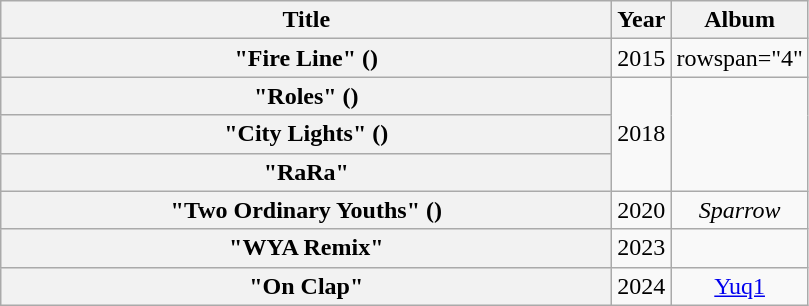<table class="wikitable plainrowheaders" style="text-align:center;">
<tr>
<th rowspan="1" scope="col" style="width:25em;">Title</th>
<th rowspan="1" scope="col">Year</th>
<th rowspan="1" scope="col">Album</th>
</tr>
<tr>
<th scope="row">"Fire Line" ()<br></th>
<td>2015</td>
<td>rowspan="4" </td>
</tr>
<tr>
<th scope="row">"Roles" () <br></th>
<td rowspan="3">2018</td>
</tr>
<tr>
<th scope="row">"City Lights" ()<br></th>
</tr>
<tr>
<th scope="row">"RaRa" <br></th>
</tr>
<tr>
<th scope="row">"Two Ordinary Youths" ()<br></th>
<td>2020</td>
<td><em>Sparrow</em></td>
</tr>
<tr>
<th scope="row">"WYA Remix" <br></th>
<td>2023</td>
<td></td>
</tr>
<tr>
<th scope="row">"On Clap" <br></th>
<td>2024</td>
<td><a href='#'>Yuq1</a></td>
</tr>
</table>
